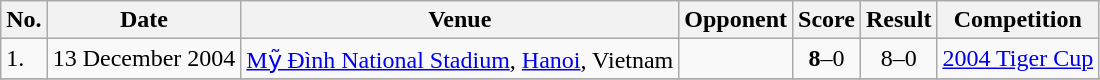<table class="wikitable">
<tr>
<th>No.</th>
<th>Date</th>
<th>Venue</th>
<th>Opponent</th>
<th>Score</th>
<th>Result</th>
<th>Competition</th>
</tr>
<tr>
<td>1.</td>
<td>13 December 2004</td>
<td><a href='#'>Mỹ Đình National Stadium</a>, <a href='#'>Hanoi</a>, Vietnam</td>
<td></td>
<td align=center><strong>8</strong>–0</td>
<td align=center>8–0</td>
<td><a href='#'>2004 Tiger Cup</a></td>
</tr>
<tr>
</tr>
</table>
